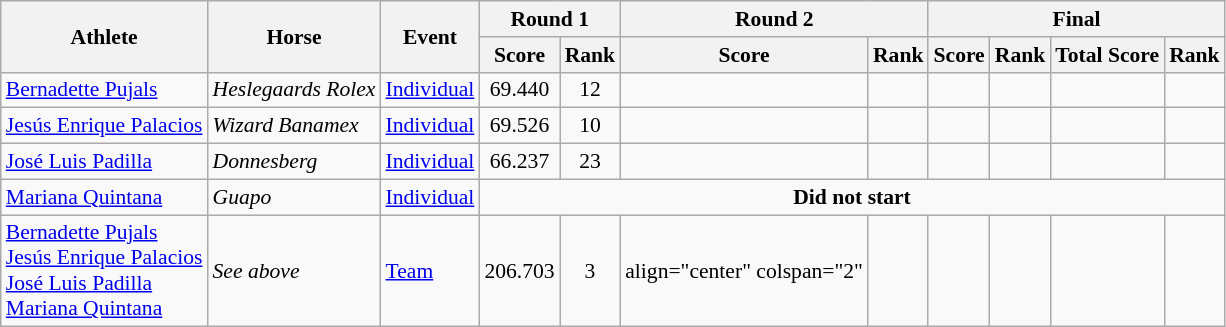<table class=wikitable style="font-size:90%">
<tr>
<th rowspan="2">Athlete</th>
<th rowspan="2">Horse</th>
<th rowspan="2">Event</th>
<th colspan="2">Round 1</th>
<th colspan="2">Round 2</th>
<th colspan="4">Final</th>
</tr>
<tr>
<th>Score</th>
<th>Rank</th>
<th>Score</th>
<th>Rank</th>
<th>Score</th>
<th>Rank</th>
<th>Total Score</th>
<th>Rank</th>
</tr>
<tr>
<td><a href='#'>Bernadette Pujals</a></td>
<td><em>Heslegaards Rolex</em></td>
<td><a href='#'>Individual</a></td>
<td align="center">69.440</td>
<td align="center">12</td>
<td align="center"></td>
<td align="center"></td>
<td align="center"></td>
<td align="center"></td>
<td align="center"></td>
<td align="center"></td>
</tr>
<tr>
<td><a href='#'>Jesús Enrique Palacios</a></td>
<td><em>Wizard Banamex</em></td>
<td><a href='#'>Individual</a></td>
<td align="center">69.526</td>
<td align="center">10</td>
<td align="center"></td>
<td align="center"></td>
<td align="center"></td>
<td align="center"></td>
<td align="center"></td>
<td align="center"></td>
</tr>
<tr>
<td><a href='#'>José Luis Padilla</a></td>
<td><em>Donnesberg</em></td>
<td><a href='#'>Individual</a></td>
<td align="center">66.237</td>
<td align="center">23</td>
<td align="center"></td>
<td align="center"></td>
<td align="center"></td>
<td align="center"></td>
<td align="center"></td>
<td align="center"></td>
</tr>
<tr>
<td><a href='#'>Mariana Quintana</a></td>
<td><em>Guapo</em></td>
<td><a href='#'>Individual</a></td>
<td align="center" colspan=8><strong>Did not start</strong></td>
</tr>
<tr>
<td><a href='#'>Bernadette Pujals</a><br><a href='#'>Jesús Enrique Palacios</a><br><a href='#'>José Luis Padilla</a><br><a href='#'>Mariana Quintana</a></td>
<td><em>See above</em></td>
<td><a href='#'>Team</a></td>
<td align="center">206.703</td>
<td align="center">3</td>
<td>align="center" colspan="2" </td>
<td align="center"></td>
<td align="center"></td>
<td align="center"></td>
<td align="center"></td>
</tr>
</table>
